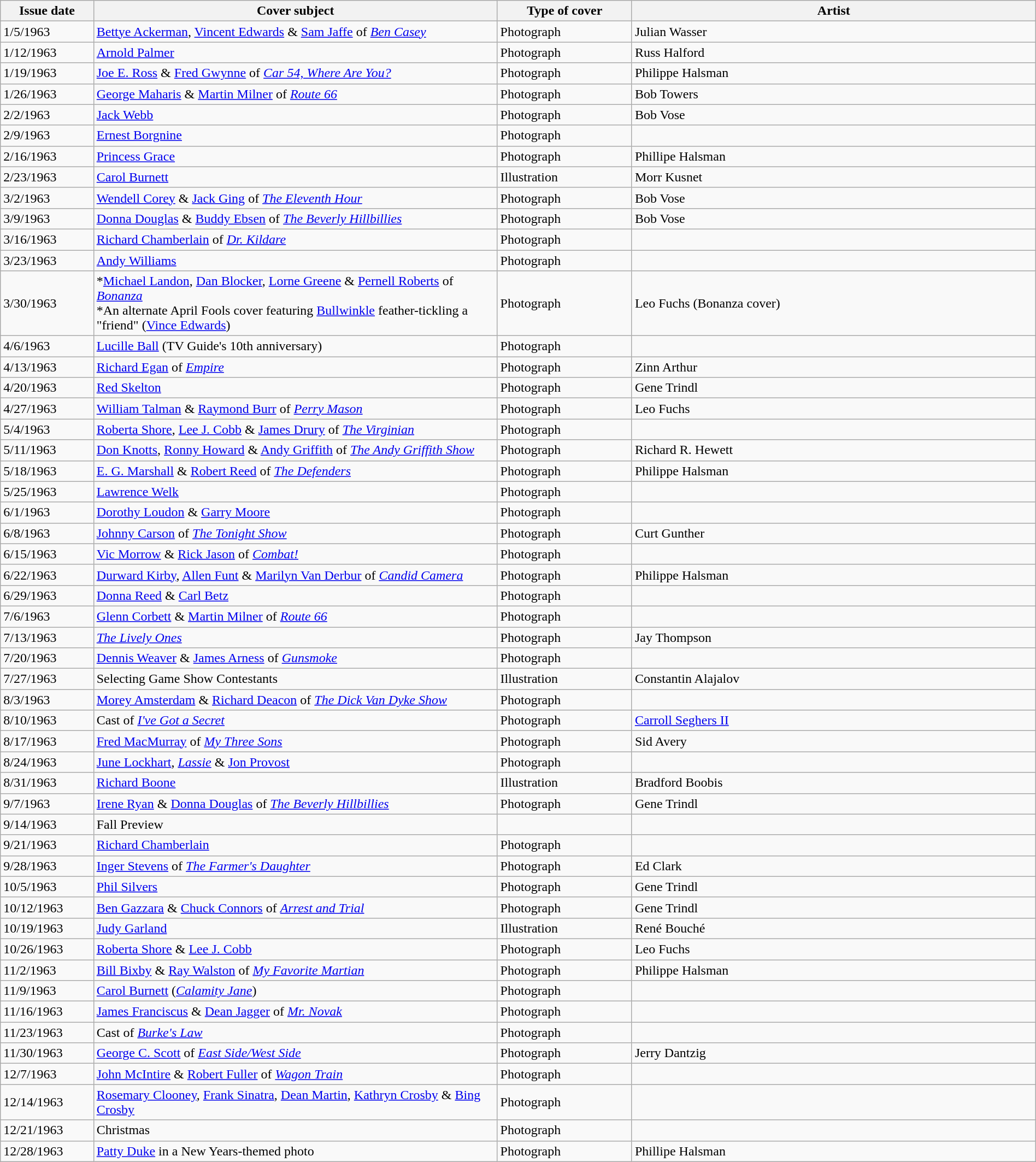<table class="wikitable sortable" width=100% style="font-size:100%;">
<tr>
<th width=9%>Issue date</th>
<th width=39%>Cover subject</th>
<th width=13%>Type of cover</th>
<th width=39%>Artist</th>
</tr>
<tr>
<td>1/5/1963</td>
<td><a href='#'>Bettye Ackerman</a>, <a href='#'>Vincent Edwards</a> & <a href='#'>Sam Jaffe</a> of <em><a href='#'>Ben Casey</a></em></td>
<td>Photograph</td>
<td>Julian Wasser</td>
</tr>
<tr>
<td>1/12/1963</td>
<td><a href='#'>Arnold Palmer</a></td>
<td>Photograph</td>
<td>Russ Halford</td>
</tr>
<tr>
<td>1/19/1963</td>
<td><a href='#'>Joe E. Ross</a> & <a href='#'>Fred Gwynne</a> of <em><a href='#'>Car 54, Where Are You?</a></em></td>
<td>Photograph</td>
<td>Philippe Halsman</td>
</tr>
<tr>
<td>1/26/1963</td>
<td><a href='#'>George Maharis</a> & <a href='#'>Martin Milner</a> of <em><a href='#'>Route 66</a></em></td>
<td>Photograph</td>
<td>Bob Towers</td>
</tr>
<tr>
<td>2/2/1963</td>
<td><a href='#'>Jack Webb</a></td>
<td>Photograph</td>
<td>Bob Vose</td>
</tr>
<tr>
<td>2/9/1963</td>
<td><a href='#'>Ernest Borgnine</a></td>
<td>Photograph</td>
<td></td>
</tr>
<tr>
<td>2/16/1963</td>
<td><a href='#'>Princess Grace</a></td>
<td>Photograph</td>
<td>Phillipe Halsman</td>
</tr>
<tr>
<td>2/23/1963</td>
<td><a href='#'>Carol Burnett</a></td>
<td>Illustration</td>
<td>Morr Kusnet</td>
</tr>
<tr>
<td>3/2/1963</td>
<td><a href='#'>Wendell Corey</a> & <a href='#'>Jack Ging</a> of <em><a href='#'>The Eleventh Hour</a></em></td>
<td>Photograph</td>
<td>Bob Vose</td>
</tr>
<tr>
<td>3/9/1963</td>
<td><a href='#'>Donna Douglas</a> & <a href='#'>Buddy Ebsen</a> of <em><a href='#'>The Beverly Hillbillies</a></em></td>
<td>Photograph</td>
<td>Bob Vose</td>
</tr>
<tr>
<td>3/16/1963</td>
<td><a href='#'>Richard Chamberlain</a> of <em><a href='#'>Dr. Kildare</a></em></td>
<td>Photograph</td>
<td></td>
</tr>
<tr>
<td>3/23/1963</td>
<td><a href='#'>Andy Williams</a></td>
<td>Photograph</td>
<td></td>
</tr>
<tr>
<td>3/30/1963</td>
<td>*<a href='#'>Michael Landon</a>, <a href='#'>Dan Blocker</a>, <a href='#'>Lorne Greene</a> & <a href='#'>Pernell Roberts</a> of <em><a href='#'>Bonanza</a></em><br>*An alternate April Fools cover featuring <a href='#'>Bullwinkle</a> feather-tickling a "friend" (<a href='#'>Vince Edwards</a>)</td>
<td>Photograph</td>
<td>Leo Fuchs (Bonanza cover)</td>
</tr>
<tr>
<td>4/6/1963</td>
<td><a href='#'>Lucille Ball</a> (TV Guide's 10th anniversary)</td>
<td>Photograph</td>
<td></td>
</tr>
<tr>
<td>4/13/1963</td>
<td><a href='#'>Richard Egan</a> of <em><a href='#'>Empire</a></em></td>
<td>Photograph</td>
<td>Zinn Arthur</td>
</tr>
<tr>
<td>4/20/1963</td>
<td><a href='#'>Red Skelton</a></td>
<td>Photograph</td>
<td>Gene Trindl</td>
</tr>
<tr>
<td>4/27/1963</td>
<td><a href='#'>William Talman</a> & <a href='#'>Raymond Burr</a> of <em><a href='#'>Perry Mason</a></em></td>
<td>Photograph</td>
<td>Leo Fuchs</td>
</tr>
<tr>
<td>5/4/1963</td>
<td><a href='#'>Roberta Shore</a>, <a href='#'>Lee J. Cobb</a> & <a href='#'>James Drury</a> of <em><a href='#'>The Virginian</a></em></td>
<td>Photograph</td>
<td></td>
</tr>
<tr>
<td>5/11/1963</td>
<td><a href='#'>Don Knotts</a>, <a href='#'>Ronny Howard</a> & <a href='#'>Andy Griffith</a> of <em><a href='#'>The Andy Griffith Show</a></em></td>
<td>Photograph</td>
<td>Richard R. Hewett</td>
</tr>
<tr>
<td>5/18/1963</td>
<td><a href='#'>E. G. Marshall</a> & <a href='#'>Robert Reed</a> of <em><a href='#'>The Defenders</a></em></td>
<td>Photograph</td>
<td>Philippe Halsman</td>
</tr>
<tr>
<td>5/25/1963</td>
<td><a href='#'>Lawrence Welk</a></td>
<td>Photograph</td>
<td></td>
</tr>
<tr>
<td>6/1/1963</td>
<td><a href='#'>Dorothy Loudon</a> & <a href='#'>Garry Moore</a></td>
<td>Photograph</td>
<td></td>
</tr>
<tr>
<td>6/8/1963</td>
<td><a href='#'>Johnny Carson</a> of <em><a href='#'>The Tonight Show</a></em></td>
<td>Photograph</td>
<td>Curt Gunther</td>
</tr>
<tr>
<td>6/15/1963</td>
<td><a href='#'>Vic Morrow</a> & <a href='#'>Rick Jason</a> of <em><a href='#'>Combat!</a></em></td>
<td>Photograph</td>
<td></td>
</tr>
<tr>
<td>6/22/1963</td>
<td><a href='#'>Durward Kirby</a>, <a href='#'>Allen Funt</a> & <a href='#'>Marilyn Van Derbur</a> of <em><a href='#'>Candid Camera</a></em></td>
<td>Photograph</td>
<td>Philippe Halsman</td>
</tr>
<tr>
<td>6/29/1963</td>
<td><a href='#'>Donna Reed</a> & <a href='#'>Carl Betz</a></td>
<td>Photograph</td>
<td></td>
</tr>
<tr>
<td>7/6/1963</td>
<td><a href='#'>Glenn Corbett</a> & <a href='#'>Martin Milner</a> of <em><a href='#'>Route 66</a></em></td>
<td>Photograph</td>
<td></td>
</tr>
<tr>
<td>7/13/1963</td>
<td><em><a href='#'>The Lively Ones</a></em></td>
<td>Photograph</td>
<td>Jay Thompson</td>
</tr>
<tr>
<td>7/20/1963</td>
<td><a href='#'>Dennis Weaver</a> & <a href='#'>James Arness</a> of <em><a href='#'>Gunsmoke</a></em></td>
<td>Photograph</td>
<td></td>
</tr>
<tr>
<td>7/27/1963</td>
<td>Selecting Game Show Contestants</td>
<td>Illustration</td>
<td>Constantin Alajalov</td>
</tr>
<tr>
<td>8/3/1963</td>
<td><a href='#'>Morey Amsterdam</a> & <a href='#'>Richard Deacon</a> of <em><a href='#'>The Dick Van Dyke Show</a></em></td>
<td>Photograph</td>
<td></td>
</tr>
<tr>
<td>8/10/1963</td>
<td>Cast of <em><a href='#'>I've Got a Secret</a></em></td>
<td>Photograph</td>
<td><a href='#'>Carroll Seghers II</a></td>
</tr>
<tr>
<td>8/17/1963</td>
<td><a href='#'>Fred MacMurray</a> of <em><a href='#'>My Three Sons</a></em></td>
<td>Photograph</td>
<td>Sid Avery</td>
</tr>
<tr>
<td>8/24/1963</td>
<td><a href='#'>June Lockhart</a>, <em><a href='#'>Lassie</a></em> & <a href='#'>Jon Provost</a></td>
<td>Photograph</td>
<td></td>
</tr>
<tr>
<td>8/31/1963</td>
<td><a href='#'>Richard Boone</a></td>
<td>Illustration</td>
<td>Bradford Boobis</td>
</tr>
<tr>
<td>9/7/1963</td>
<td><a href='#'>Irene Ryan</a> & <a href='#'>Donna Douglas</a> of <em><a href='#'>The Beverly Hillbillies</a></em></td>
<td>Photograph</td>
<td>Gene Trindl</td>
</tr>
<tr>
<td>9/14/1963</td>
<td>Fall Preview</td>
<td></td>
<td></td>
</tr>
<tr>
<td>9/21/1963</td>
<td><a href='#'>Richard Chamberlain</a></td>
<td>Photograph</td>
<td></td>
</tr>
<tr>
<td>9/28/1963</td>
<td><a href='#'>Inger Stevens</a> of <em><a href='#'>The Farmer's Daughter</a></em></td>
<td>Photograph</td>
<td>Ed Clark</td>
</tr>
<tr>
<td>10/5/1963</td>
<td><a href='#'>Phil Silvers</a></td>
<td>Photograph</td>
<td>Gene Trindl</td>
</tr>
<tr>
<td>10/12/1963</td>
<td><a href='#'>Ben Gazzara</a> & <a href='#'>Chuck Connors</a> of <em><a href='#'>Arrest and Trial</a></em></td>
<td>Photograph</td>
<td>Gene Trindl</td>
</tr>
<tr>
<td>10/19/1963</td>
<td><a href='#'>Judy Garland</a></td>
<td>Illustration</td>
<td>René Bouché</td>
</tr>
<tr>
<td>10/26/1963</td>
<td><a href='#'>Roberta Shore</a> & <a href='#'>Lee J. Cobb</a></td>
<td>Photograph</td>
<td>Leo Fuchs</td>
</tr>
<tr>
<td>11/2/1963</td>
<td><a href='#'>Bill Bixby</a> & <a href='#'>Ray Walston</a> of <em><a href='#'>My Favorite Martian</a></em></td>
<td>Photograph</td>
<td>Philippe Halsman</td>
</tr>
<tr>
<td>11/9/1963</td>
<td><a href='#'>Carol Burnett</a> (<em><a href='#'>Calamity Jane</a></em>)</td>
<td>Photograph</td>
<td></td>
</tr>
<tr>
<td>11/16/1963</td>
<td><a href='#'>James Franciscus</a> & <a href='#'>Dean Jagger</a> of <em><a href='#'>Mr. Novak</a></em></td>
<td>Photograph</td>
<td></td>
</tr>
<tr>
<td>11/23/1963</td>
<td>Cast of <em><a href='#'>Burke's Law</a></em></td>
<td>Photograph</td>
<td></td>
</tr>
<tr>
<td>11/30/1963</td>
<td><a href='#'>George C. Scott</a> of <em><a href='#'>East Side/West Side</a></em></td>
<td>Photograph</td>
<td>Jerry Dantzig</td>
</tr>
<tr>
<td>12/7/1963</td>
<td><a href='#'>John McIntire</a> & <a href='#'>Robert Fuller</a> of <em><a href='#'>Wagon Train</a></em></td>
<td>Photograph</td>
<td></td>
</tr>
<tr>
<td>12/14/1963</td>
<td><a href='#'>Rosemary Clooney</a>, <a href='#'>Frank Sinatra</a>, <a href='#'>Dean Martin</a>, <a href='#'>Kathryn Crosby</a> & <a href='#'>Bing Crosby</a></td>
<td>Photograph</td>
<td></td>
</tr>
<tr>
<td>12/21/1963</td>
<td>Christmas</td>
<td>Photograph</td>
<td></td>
</tr>
<tr>
<td>12/28/1963</td>
<td><a href='#'>Patty Duke</a> in a New Years-themed photo</td>
<td>Photograph</td>
<td>Phillipe Halsman</td>
</tr>
</table>
